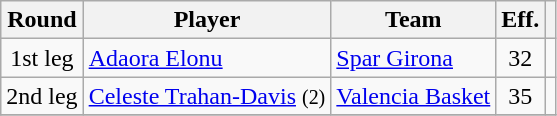<table class="wikitable sortable" style="text-align: center;">
<tr>
<th>Round</th>
<th>Player</th>
<th>Team</th>
<th>Eff.</th>
<th></th>
</tr>
<tr>
<td>1st leg</td>
<td style="text-align:left;"> <a href='#'>Adaora Elonu</a></td>
<td style="text-align:left;"><a href='#'>Spar Girona</a></td>
<td>32</td>
<td></td>
</tr>
<tr>
<td>2nd leg</td>
<td style="text-align:left;"> <a href='#'>Celeste Trahan-Davis</a> <small>(2)</small></td>
<td style="text-align:left;"><a href='#'>Valencia Basket</a></td>
<td>35</td>
<td></td>
</tr>
<tr>
</tr>
</table>
